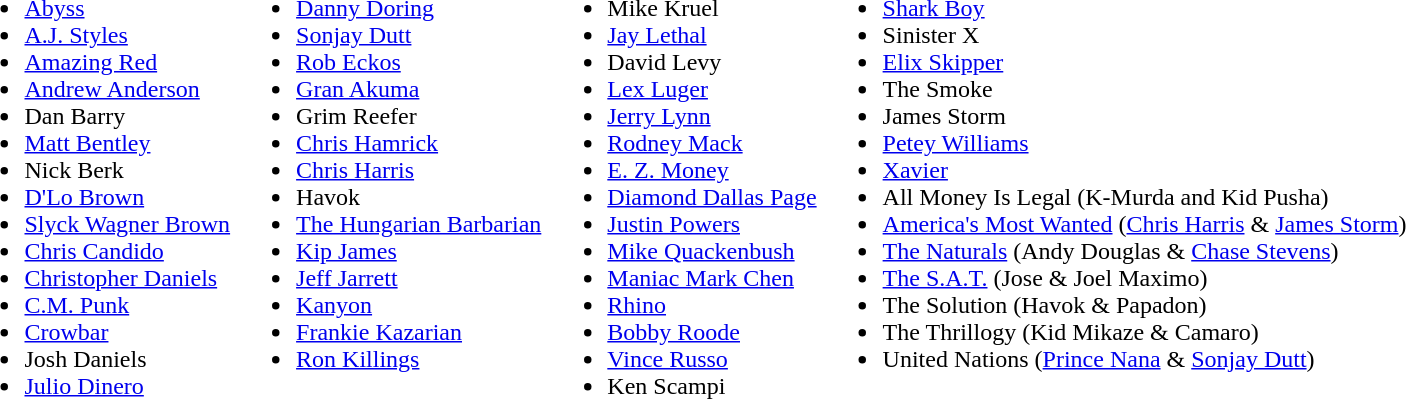<table>
<tr>
<td valign=top><br><ul><li><a href='#'>Abyss</a></li><li><a href='#'>A.J. Styles</a></li><li><a href='#'>Amazing Red</a></li><li><a href='#'>Andrew Anderson</a></li><li>Dan Barry</li><li><a href='#'>Matt Bentley</a></li><li>Nick Berk</li><li><a href='#'>D'Lo Brown</a></li><li><a href='#'>Slyck Wagner Brown</a></li><li><a href='#'>Chris Candido</a></li><li><a href='#'>Christopher Daniels</a></li><li><a href='#'>C.M. Punk</a></li><li><a href='#'>Crowbar</a></li><li>Josh Daniels</li><li><a href='#'>Julio Dinero</a></li></ul></td>
<td valign=top><br><ul><li><a href='#'>Danny Doring</a></li><li><a href='#'>Sonjay Dutt</a></li><li><a href='#'>Rob Eckos</a></li><li><a href='#'>Gran Akuma</a></li><li>Grim Reefer</li><li><a href='#'>Chris Hamrick</a></li><li><a href='#'>Chris Harris</a></li><li>Havok</li><li><a href='#'>The Hungarian Barbarian</a></li><li><a href='#'>Kip James</a></li><li><a href='#'>Jeff Jarrett</a></li><li><a href='#'>Kanyon</a></li><li><a href='#'>Frankie Kazarian</a></li><li><a href='#'>Ron Killings</a></li></ul></td>
<td valign=top><br><ul><li>Mike Kruel</li><li><a href='#'>Jay Lethal</a></li><li>David Levy</li><li><a href='#'>Lex Luger</a></li><li><a href='#'>Jerry Lynn</a></li><li><a href='#'>Rodney Mack</a></li><li><a href='#'>E. Z. Money</a></li><li><a href='#'>Diamond Dallas Page</a></li><li><a href='#'>Justin Powers</a></li><li><a href='#'>Mike Quackenbush</a></li><li><a href='#'>Maniac Mark Chen</a></li><li><a href='#'>Rhino</a></li><li><a href='#'>Bobby Roode</a></li><li><a href='#'>Vince Russo</a></li><li>Ken Scampi</li></ul></td>
<td valign=top><br><ul><li><a href='#'>Shark Boy</a></li><li>Sinister X</li><li><a href='#'>Elix Skipper</a></li><li>The Smoke</li><li>James Storm</li><li><a href='#'>Petey Williams</a></li><li><a href='#'>Xavier</a></li><li>All Money Is Legal (K-Murda and Kid Pusha)</li><li><a href='#'>America's Most Wanted</a> (<a href='#'>Chris Harris</a> & <a href='#'>James Storm</a>)</li><li><a href='#'>The Naturals</a> (Andy Douglas & <a href='#'>Chase Stevens</a>)</li><li><a href='#'>The S.A.T.</a> (Jose & Joel Maximo)</li><li>The Solution (Havok & Papadon)</li><li>The Thrillogy (Kid Mikaze & Camaro)</li><li>United Nations (<a href='#'>Prince Nana</a> & <a href='#'>Sonjay Dutt</a>)</li></ul></td>
</tr>
</table>
